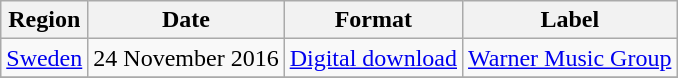<table class=wikitable>
<tr>
<th>Region</th>
<th>Date</th>
<th>Format</th>
<th>Label</th>
</tr>
<tr>
<td><a href='#'>Sweden</a></td>
<td>24 November 2016</td>
<td><a href='#'>Digital download</a></td>
<td><a href='#'>Warner Music Group</a></td>
</tr>
<tr>
</tr>
</table>
